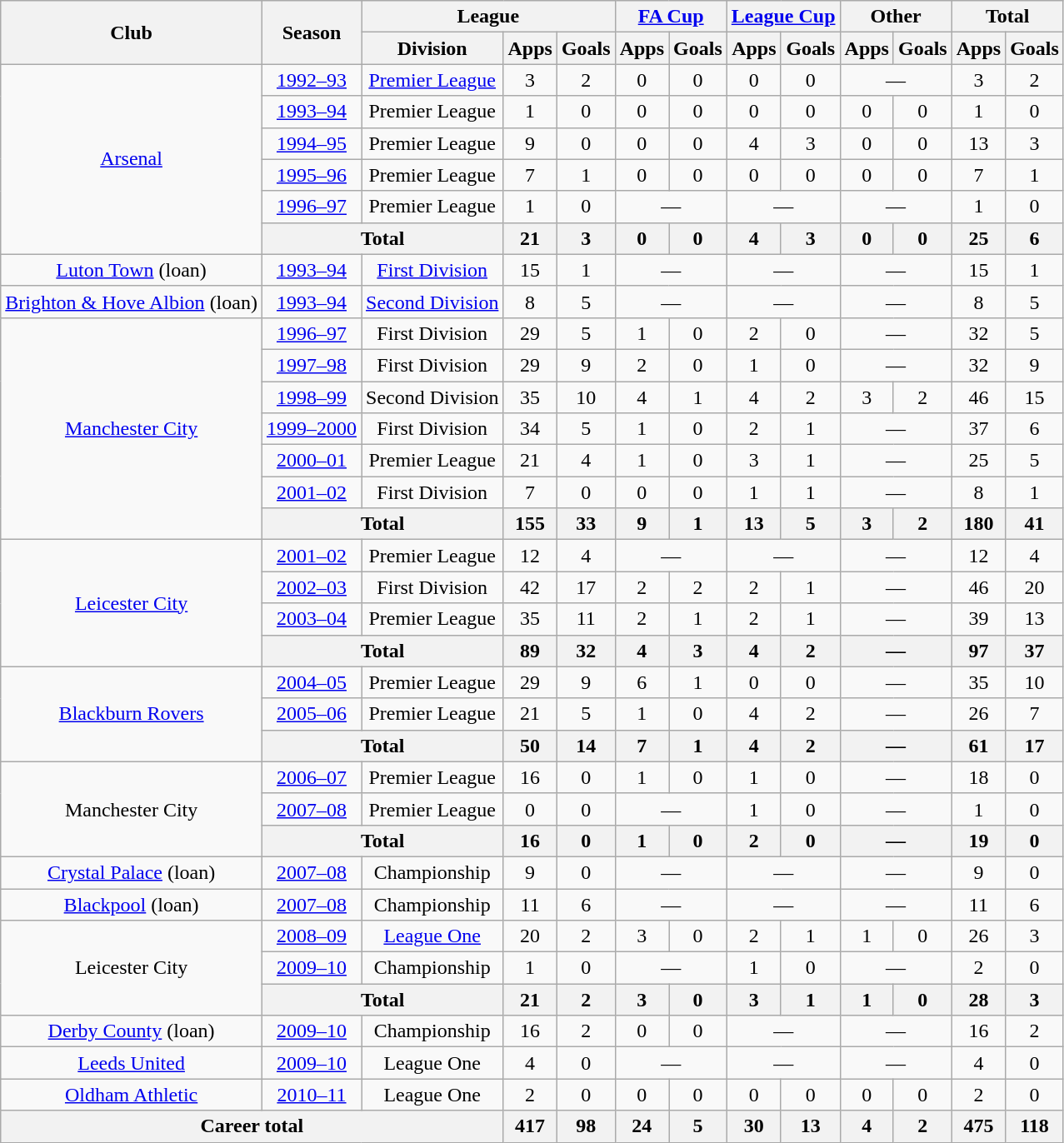<table class="wikitable" style="text-align:center">
<tr>
<th scope="col" rowspan="2">Club</th>
<th scope="col" rowspan="2">Season</th>
<th scope="colgroup" colspan="3">League</th>
<th scope="colgroup" colspan="2"><a href='#'>FA Cup</a></th>
<th scope="colgroup" colspan="2"><a href='#'>League Cup</a></th>
<th scope="colgroup" colspan="2">Other</th>
<th scope="colgroup" colspan="2">Total</th>
</tr>
<tr>
<th scope="col">Division</th>
<th scope="col">Apps</th>
<th scope="col">Goals</th>
<th scope="col">Apps</th>
<th scope="col">Goals</th>
<th scope="col">Apps</th>
<th scope="col">Goals</th>
<th scope="col">Apps</th>
<th scope="col">Goals</th>
<th scope="col">Apps</th>
<th scope="col">Goals</th>
</tr>
<tr>
<td scope="rowgroup" rowspan="6"><a href='#'>Arsenal</a></td>
<td scope="row"><a href='#'>1992–93</a></td>
<td><a href='#'>Premier League</a></td>
<td>3</td>
<td>2</td>
<td>0</td>
<td>0</td>
<td>0</td>
<td>0</td>
<td colspan="2">—</td>
<td>3</td>
<td>2</td>
</tr>
<tr>
<td scope="row"><a href='#'>1993–94</a></td>
<td>Premier League</td>
<td>1</td>
<td>0</td>
<td>0</td>
<td>0</td>
<td>0</td>
<td>0</td>
<td>0</td>
<td>0</td>
<td>1</td>
<td>0</td>
</tr>
<tr>
<td scope="row"><a href='#'>1994–95</a></td>
<td>Premier League</td>
<td>9</td>
<td>0</td>
<td>0</td>
<td>0</td>
<td>4</td>
<td>3</td>
<td>0</td>
<td>0</td>
<td>13</td>
<td>3</td>
</tr>
<tr>
<td scope="row"><a href='#'>1995–96</a></td>
<td>Premier League</td>
<td>7</td>
<td>1</td>
<td>0</td>
<td>0</td>
<td>0</td>
<td>0</td>
<td>0</td>
<td>0</td>
<td>7</td>
<td>1</td>
</tr>
<tr>
<td scope="row"><a href='#'>1996–97</a></td>
<td>Premier League</td>
<td>1</td>
<td>0</td>
<td colspan="2">—</td>
<td colspan="2">—</td>
<td colspan="2">—</td>
<td>1</td>
<td>0</td>
</tr>
<tr>
<th scope="row"  colspan="2">Total</th>
<th>21</th>
<th>3</th>
<th>0</th>
<th>0</th>
<th>4</th>
<th>3</th>
<th>0</th>
<th>0</th>
<th>25</th>
<th>6</th>
</tr>
<tr>
<td scope="row"><a href='#'>Luton Town</a> (loan)</td>
<td><a href='#'>1993–94</a></td>
<td><a href='#'>First Division</a></td>
<td>15</td>
<td>1</td>
<td colspan="2">—</td>
<td colspan="2">—</td>
<td colspan="2">—</td>
<td>15</td>
<td>1</td>
</tr>
<tr>
<td scope="row"><a href='#'>Brighton & Hove Albion</a> (loan)</td>
<td><a href='#'>1993–94</a></td>
<td><a href='#'>Second Division</a></td>
<td>8</td>
<td>5</td>
<td colspan="2">—</td>
<td colspan="2">—</td>
<td colspan="2">—</td>
<td>8</td>
<td>5</td>
</tr>
<tr>
<td scope="rowgroup" rowspan="7"><a href='#'>Manchester City</a></td>
<td scope="row"><a href='#'>1996–97</a></td>
<td>First Division</td>
<td>29</td>
<td>5</td>
<td>1</td>
<td>0</td>
<td>2</td>
<td>0</td>
<td colspan="2">—</td>
<td>32</td>
<td>5</td>
</tr>
<tr>
<td scope="row"><a href='#'>1997–98</a></td>
<td>First Division</td>
<td>29</td>
<td>9</td>
<td>2</td>
<td>0</td>
<td>1</td>
<td>0</td>
<td colspan="2">—</td>
<td>32</td>
<td>9</td>
</tr>
<tr>
<td scope="row"><a href='#'>1998–99</a></td>
<td>Second Division</td>
<td>35</td>
<td>10</td>
<td>4</td>
<td>1</td>
<td>4</td>
<td>2</td>
<td>3</td>
<td>2</td>
<td>46</td>
<td>15</td>
</tr>
<tr>
<td scope="row"><a href='#'>1999–2000</a></td>
<td>First Division</td>
<td>34</td>
<td>5</td>
<td>1</td>
<td>0</td>
<td>2</td>
<td>1</td>
<td colspan="2">—</td>
<td>37</td>
<td>6</td>
</tr>
<tr>
<td scope="row"><a href='#'>2000–01</a></td>
<td>Premier League</td>
<td>21</td>
<td>4</td>
<td>1</td>
<td>0</td>
<td>3</td>
<td>1</td>
<td colspan="2">—</td>
<td>25</td>
<td>5</td>
</tr>
<tr>
<td scope="row"><a href='#'>2001–02</a></td>
<td>First Division</td>
<td>7</td>
<td>0</td>
<td>0</td>
<td>0</td>
<td>1</td>
<td>1</td>
<td colspan="2">—</td>
<td>8</td>
<td>1</td>
</tr>
<tr>
<th scope="row"  colspan="2">Total</th>
<th>155</th>
<th>33</th>
<th>9</th>
<th>1</th>
<th>13</th>
<th>5</th>
<th>3</th>
<th>2</th>
<th>180</th>
<th>41</th>
</tr>
<tr>
<td scope="rowgroup" rowspan="4"><a href='#'>Leicester City</a></td>
<td scope="row"><a href='#'>2001–02</a></td>
<td>Premier League</td>
<td>12</td>
<td>4</td>
<td colspan="2">—</td>
<td colspan="2">—</td>
<td colspan="2">—</td>
<td>12</td>
<td>4</td>
</tr>
<tr>
<td scope="row"><a href='#'>2002–03</a></td>
<td>First Division</td>
<td>42</td>
<td>17</td>
<td>2</td>
<td>2</td>
<td>2</td>
<td>1</td>
<td colspan="2">—</td>
<td>46</td>
<td>20</td>
</tr>
<tr>
<td scope="row"><a href='#'>2003–04</a></td>
<td>Premier League</td>
<td>35</td>
<td>11</td>
<td>2</td>
<td>1</td>
<td>2</td>
<td>1</td>
<td colspan="2">—</td>
<td>39</td>
<td>13</td>
</tr>
<tr>
<th scope="row" colspan="2">Total</th>
<th>89</th>
<th>32</th>
<th>4</th>
<th>3</th>
<th>4</th>
<th>2</th>
<th colspan="2">—</th>
<th>97</th>
<th>37</th>
</tr>
<tr>
<td scope="rowgroup"  rowspan="3"><a href='#'>Blackburn Rovers</a></td>
<td scope="row"><a href='#'>2004–05</a></td>
<td>Premier League</td>
<td>29</td>
<td>9</td>
<td>6</td>
<td>1</td>
<td>0</td>
<td>0</td>
<td colspan="2">—</td>
<td>35</td>
<td>10</td>
</tr>
<tr>
<td scope="row"><a href='#'>2005–06</a></td>
<td>Premier League</td>
<td>21</td>
<td>5</td>
<td>1</td>
<td>0</td>
<td>4</td>
<td>2</td>
<td colspan="2">—</td>
<td>26</td>
<td>7</td>
</tr>
<tr>
<th scope="row"  colspan="2">Total</th>
<th>50</th>
<th>14</th>
<th>7</th>
<th>1</th>
<th>4</th>
<th>2</th>
<th colspan="2">—</th>
<th>61</th>
<th>17</th>
</tr>
<tr>
<td scope="rowgroup"  rowspan="3">Manchester City</td>
<td scope="row"><a href='#'>2006–07</a></td>
<td>Premier League</td>
<td>16</td>
<td>0</td>
<td>1</td>
<td>0</td>
<td>1</td>
<td>0</td>
<td colspan="2">—</td>
<td>18</td>
<td>0</td>
</tr>
<tr>
<td scope="row"><a href='#'>2007–08</a></td>
<td>Premier League</td>
<td>0</td>
<td>0</td>
<td colspan="2">—</td>
<td>1</td>
<td>0</td>
<td colspan="2">—</td>
<td>1</td>
<td>0</td>
</tr>
<tr>
<th scope="row" colspan="2">Total</th>
<th>16</th>
<th>0</th>
<th>1</th>
<th>0</th>
<th>2</th>
<th>0</th>
<th colspan="2">—</th>
<th>19</th>
<th>0</th>
</tr>
<tr>
<td scope="row"><a href='#'>Crystal Palace</a> (loan)</td>
<td><a href='#'>2007–08</a></td>
<td>Championship</td>
<td>9</td>
<td>0</td>
<td colspan="2">—</td>
<td colspan="2">—</td>
<td colspan="2">—</td>
<td>9</td>
<td>0</td>
</tr>
<tr>
<td scope="row"><a href='#'>Blackpool</a> (loan)</td>
<td><a href='#'>2007–08</a></td>
<td>Championship</td>
<td>11</td>
<td>6</td>
<td colspan="2">—</td>
<td colspan="2">—</td>
<td colspan="2">—</td>
<td>11</td>
<td>6</td>
</tr>
<tr>
<td scope="rowgroup" rowspan="3">Leicester City</td>
<td scope="row"><a href='#'>2008–09</a></td>
<td><a href='#'>League One</a></td>
<td>20</td>
<td>2</td>
<td>3</td>
<td>0</td>
<td>2</td>
<td>1</td>
<td>1</td>
<td>0</td>
<td>26</td>
<td>3</td>
</tr>
<tr>
<td scope="row"><a href='#'>2009–10</a></td>
<td>Championship</td>
<td>1</td>
<td>0</td>
<td colspan="2">—</td>
<td>1</td>
<td>0</td>
<td colspan="2">—</td>
<td>2</td>
<td>0</td>
</tr>
<tr>
<th scope="row" colspan="2">Total</th>
<th>21</th>
<th>2</th>
<th>3</th>
<th>0</th>
<th>3</th>
<th>1</th>
<th>1</th>
<th>0</th>
<th>28</th>
<th>3</th>
</tr>
<tr>
<td scope="row"><a href='#'>Derby County</a> (loan)</td>
<td><a href='#'>2009–10</a></td>
<td>Championship</td>
<td>16</td>
<td>2</td>
<td>0</td>
<td>0</td>
<td colspan="2">—</td>
<td colspan="2">—</td>
<td>16</td>
<td>2</td>
</tr>
<tr>
<td scope="row"><a href='#'>Leeds United</a></td>
<td><a href='#'>2009–10</a></td>
<td>League One</td>
<td>4</td>
<td>0</td>
<td colspan="2">—</td>
<td colspan="2">—</td>
<td colspan="2">—</td>
<td>4</td>
<td>0</td>
</tr>
<tr>
<td scope="row"><a href='#'>Oldham Athletic</a></td>
<td><a href='#'>2010–11</a></td>
<td>League One</td>
<td>2</td>
<td>0</td>
<td>0</td>
<td>0</td>
<td>0</td>
<td>0</td>
<td>0</td>
<td>0</td>
<td>2</td>
<td>0</td>
</tr>
<tr>
<th scope="row" colspan="3">Career total</th>
<th>417</th>
<th>98</th>
<th>24</th>
<th>5</th>
<th>30</th>
<th>13</th>
<th>4</th>
<th>2</th>
<th>475</th>
<th>118</th>
</tr>
</table>
